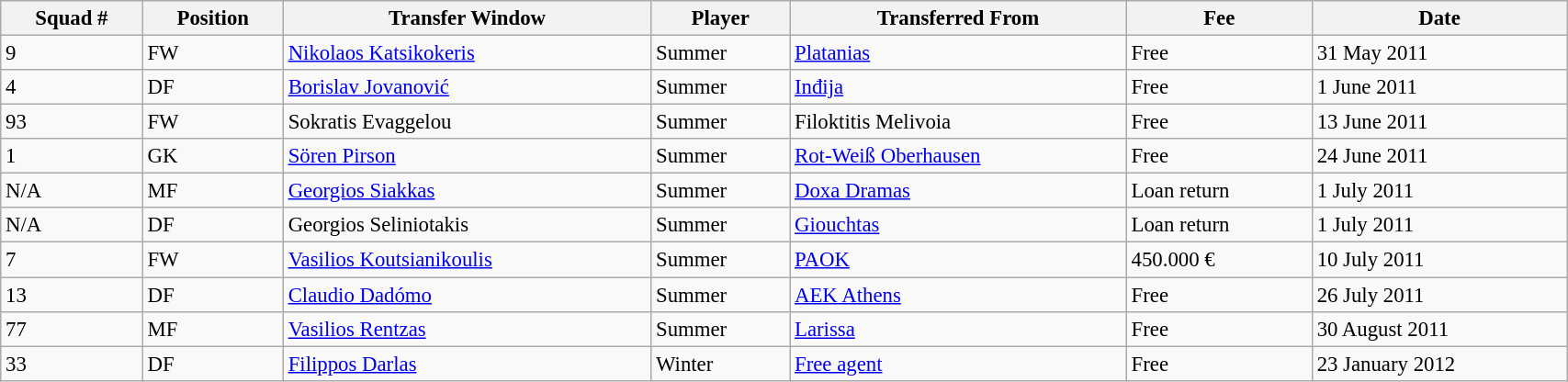<table class="wikitable sortable" style="width:90%; text-align:center; font-size:95%; text-align:left;">
<tr>
<th><strong>Squad #</strong></th>
<th><strong>Position</strong></th>
<th><strong>Transfer Window</strong></th>
<th><strong>Player</strong></th>
<th><strong>Transferred From</strong></th>
<th><strong>Fee</strong></th>
<th><strong>Date</strong></th>
</tr>
<tr>
<td>9</td>
<td>FW</td>
<td> <a href='#'>Nikolaos Katsikokeris</a></td>
<td>Summer</td>
<td> <a href='#'>Platanias</a></td>
<td>Free</td>
<td>31 May 2011</td>
</tr>
<tr>
<td>4</td>
<td>DF</td>
<td> <a href='#'>Borislav Jovanović</a></td>
<td>Summer</td>
<td> <a href='#'>Inđija</a></td>
<td>Free</td>
<td>1 June 2011</td>
</tr>
<tr>
<td>93</td>
<td>FW</td>
<td> Sokratis Evaggelou</td>
<td>Summer</td>
<td> Filoktitis Melivoia</td>
<td>Free</td>
<td>13 June 2011</td>
</tr>
<tr>
<td>1</td>
<td>GK</td>
<td> <a href='#'>Sören Pirson</a></td>
<td>Summer</td>
<td> <a href='#'>Rot-Weiß Oberhausen</a></td>
<td>Free</td>
<td>24 June 2011</td>
</tr>
<tr>
<td>N/A</td>
<td>MF</td>
<td> <a href='#'>Georgios Siakkas</a></td>
<td>Summer</td>
<td> <a href='#'>Doxa Dramas</a></td>
<td>Loan return</td>
<td>1 July 2011</td>
</tr>
<tr>
<td>N/A</td>
<td>DF</td>
<td> Georgios Seliniotakis</td>
<td>Summer</td>
<td> <a href='#'>Giouchtas</a></td>
<td>Loan return</td>
<td>1 July 2011</td>
</tr>
<tr>
<td>7</td>
<td>FW</td>
<td> <a href='#'>Vasilios Koutsianikoulis</a></td>
<td>Summer</td>
<td> <a href='#'>PAOK</a></td>
<td> 450.000 €</td>
<td>10 July 2011</td>
</tr>
<tr>
<td>13</td>
<td>DF</td>
<td>  <a href='#'>Claudio Dadómo</a></td>
<td>Summer</td>
<td> <a href='#'>AEK Athens</a></td>
<td>Free</td>
<td>26 July 2011</td>
</tr>
<tr>
<td>77</td>
<td>MF</td>
<td> <a href='#'>Vasilios Rentzas</a></td>
<td>Summer</td>
<td> <a href='#'>Larissa</a></td>
<td>Free</td>
<td>30 August 2011</td>
</tr>
<tr>
<td>33</td>
<td>DF</td>
<td> <a href='#'>Filippos Darlas</a></td>
<td>Winter</td>
<td><a href='#'>Free agent</a></td>
<td>Free</td>
<td>23 January 2012</td>
</tr>
</table>
